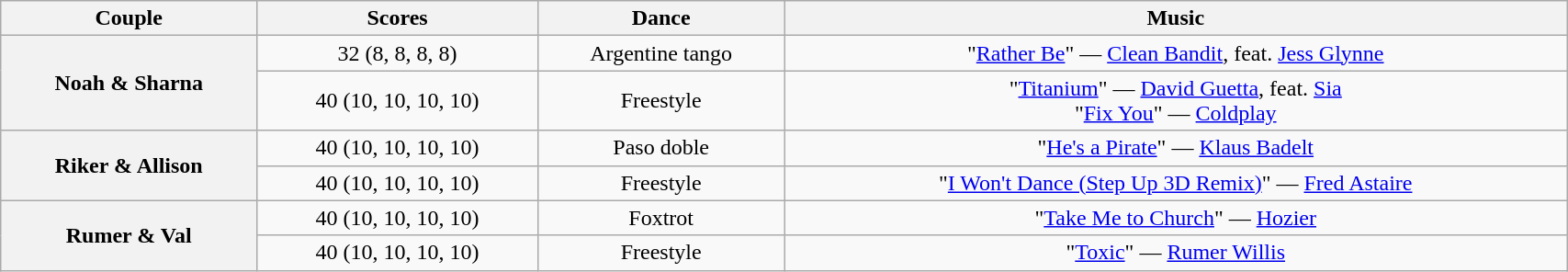<table class="wikitable sortable" style="text-align:center; width:90%">
<tr>
<th scope="col">Couple</th>
<th scope="col">Scores</th>
<th scope="col" class="unsortable">Dance</th>
<th scope="col" class="unsortable">Music</th>
</tr>
<tr>
<th scope="row" rowspan=2>Noah & Sharna</th>
<td>32 (8, 8, 8, 8)</td>
<td>Argentine tango</td>
<td>"<a href='#'>Rather Be</a>" — <a href='#'>Clean Bandit</a>, feat. <a href='#'>Jess Glynne</a></td>
</tr>
<tr>
<td>40 (10, 10, 10, 10)</td>
<td>Freestyle</td>
<td>"<a href='#'>Titanium</a>" — <a href='#'>David Guetta</a>, feat. <a href='#'>Sia</a><br>"<a href='#'>Fix You</a>" — <a href='#'>Coldplay</a></td>
</tr>
<tr>
<th scope="row" rowspan=2>Riker & Allison</th>
<td>40 (10, 10, 10, 10)</td>
<td>Paso doble</td>
<td>"<a href='#'>He's a Pirate</a>" — <a href='#'>Klaus Badelt</a></td>
</tr>
<tr>
<td>40 (10, 10, 10, 10)</td>
<td>Freestyle</td>
<td>"<a href='#'>I Won't Dance (Step Up 3D Remix)</a>" — <a href='#'>Fred Astaire</a></td>
</tr>
<tr>
<th scope="row" rowspan=2>Rumer & Val</th>
<td>40 (10, 10, 10, 10)</td>
<td>Foxtrot</td>
<td>"<a href='#'>Take Me to Church</a>" — <a href='#'>Hozier</a></td>
</tr>
<tr>
<td>40 (10, 10, 10, 10)</td>
<td>Freestyle</td>
<td>"<a href='#'>Toxic</a>" — <a href='#'>Rumer Willis</a></td>
</tr>
</table>
